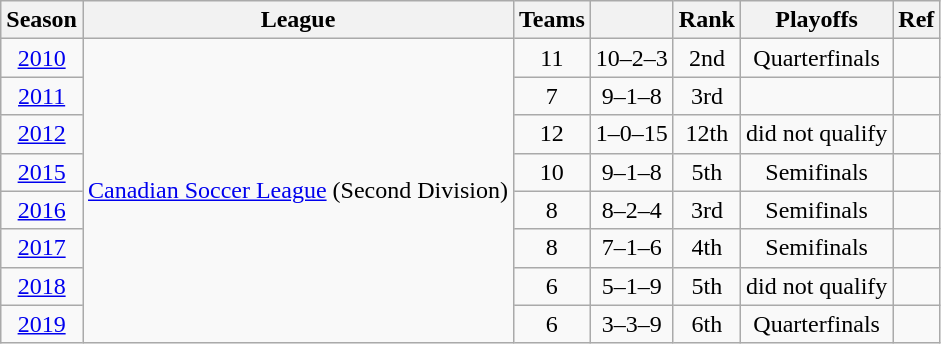<table class="wikitable" style="text-align: center;">
<tr>
<th>Season</th>
<th>League</th>
<th>Teams</th>
<th></th>
<th>Rank</th>
<th>Playoffs</th>
<th>Ref</th>
</tr>
<tr>
<td><a href='#'>2010</a></td>
<td rowspan="8"><a href='#'>Canadian Soccer League</a> (Second Division)</td>
<td>11</td>
<td>10–2–3</td>
<td>2nd</td>
<td>Quarterfinals</td>
<td></td>
</tr>
<tr>
<td><a href='#'>2011</a></td>
<td>7</td>
<td>9–1–8</td>
<td>3rd</td>
<td></td>
<td></td>
</tr>
<tr>
<td><a href='#'>2012</a></td>
<td>12</td>
<td>1–0–15</td>
<td>12th</td>
<td>did not qualify</td>
<td></td>
</tr>
<tr>
<td><a href='#'>2015</a></td>
<td>10</td>
<td>9–1–8</td>
<td>5th</td>
<td>Semifinals</td>
<td></td>
</tr>
<tr>
<td><a href='#'>2016</a></td>
<td>8</td>
<td>8–2–4</td>
<td>3rd</td>
<td>Semifinals</td>
<td></td>
</tr>
<tr>
<td><a href='#'>2017</a></td>
<td>8</td>
<td>7–1–6</td>
<td>4th</td>
<td>Semifinals</td>
<td></td>
</tr>
<tr>
<td><a href='#'>2018</a></td>
<td>6</td>
<td>5–1–9</td>
<td>5th</td>
<td>did not qualify</td>
<td></td>
</tr>
<tr>
<td><a href='#'>2019</a></td>
<td>6</td>
<td>3–3–9</td>
<td>6th</td>
<td>Quarterfinals</td>
<td></td>
</tr>
</table>
